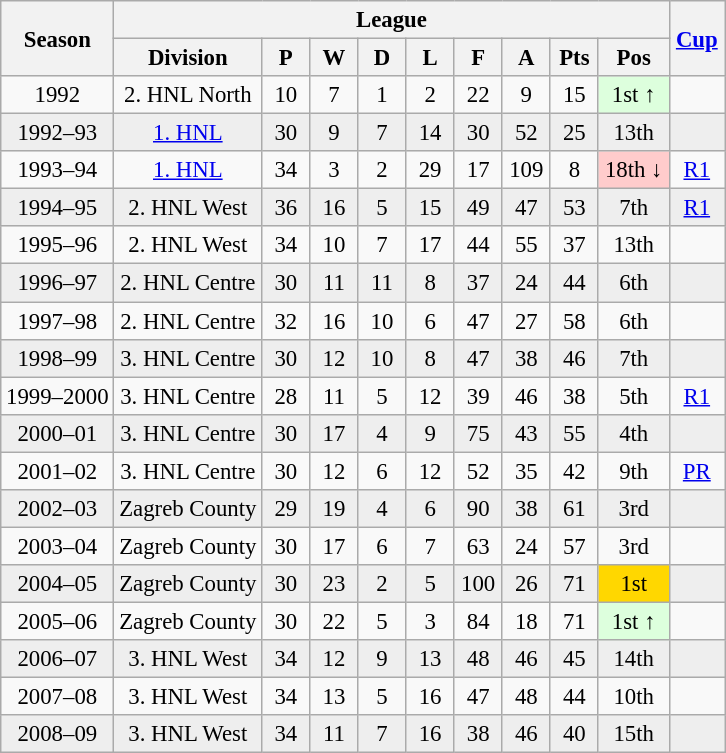<table class="wikitable" style="font-size:95%; text-align: center;">
<tr>
<th rowspan=2>Season</th>
<th colspan=9>League</th>
<th rowspan=2 width="30"><a href='#'>Cup</a></th>
</tr>
<tr>
<th>Division</th>
<th width="25">P</th>
<th width="25">W</th>
<th width="25">D</th>
<th width="25">L</th>
<th width="25">F</th>
<th width="25">A</th>
<th width="25">Pts</th>
<th width="40">Pos</th>
</tr>
<tr>
<td>1992</td>
<td>2. HNL North</td>
<td>10</td>
<td>7</td>
<td>1</td>
<td>2</td>
<td>22</td>
<td>9</td>
<td>15</td>
<td bgcolor="#DDFFDD">1st ↑</td>
<td></td>
</tr>
<tr bgcolor=#EEEEEE>
<td>1992–93</td>
<td><a href='#'>1. HNL</a></td>
<td>30</td>
<td>9</td>
<td>7</td>
<td>14</td>
<td>30</td>
<td>52</td>
<td>25</td>
<td>13th</td>
<td></td>
</tr>
<tr>
<td>1993–94</td>
<td><a href='#'>1. HNL</a></td>
<td>34</td>
<td>3</td>
<td>2</td>
<td>29</td>
<td>17</td>
<td>109</td>
<td>8</td>
<td bgcolor="#FFCCCC">18th ↓</td>
<td><a href='#'>R1</a></td>
</tr>
<tr bgcolor=#EEEEEE>
<td>1994–95</td>
<td>2. HNL West</td>
<td>36</td>
<td>16</td>
<td>5</td>
<td>15</td>
<td>49</td>
<td>47</td>
<td>53</td>
<td>7th</td>
<td><a href='#'>R1</a></td>
</tr>
<tr>
<td>1995–96</td>
<td>2. HNL West</td>
<td>34</td>
<td>10</td>
<td>7</td>
<td>17</td>
<td>44</td>
<td>55</td>
<td>37</td>
<td>13th</td>
<td></td>
</tr>
<tr bgcolor=#EEEEEE>
<td>1996–97</td>
<td>2. HNL Centre</td>
<td>30</td>
<td>11</td>
<td>11</td>
<td>8</td>
<td>37</td>
<td>24</td>
<td>44</td>
<td>6th</td>
<td></td>
</tr>
<tr>
<td>1997–98</td>
<td>2. HNL Centre</td>
<td>32</td>
<td>16</td>
<td>10</td>
<td>6</td>
<td>47</td>
<td>27</td>
<td>58</td>
<td>6th</td>
<td></td>
</tr>
<tr bgcolor=#EEEEEE>
<td>1998–99</td>
<td>3. HNL Centre</td>
<td>30</td>
<td>12</td>
<td>10</td>
<td>8</td>
<td>47</td>
<td>38</td>
<td>46</td>
<td>7th</td>
<td></td>
</tr>
<tr>
<td>1999–2000</td>
<td>3. HNL Centre</td>
<td>28</td>
<td>11</td>
<td>5</td>
<td>12</td>
<td>39</td>
<td>46</td>
<td>38</td>
<td>5th</td>
<td><a href='#'>R1</a></td>
</tr>
<tr bgcolor=#EEEEEE>
<td>2000–01</td>
<td>3. HNL Centre</td>
<td>30</td>
<td>17</td>
<td>4</td>
<td>9</td>
<td>75</td>
<td>43</td>
<td>55</td>
<td>4th</td>
<td></td>
</tr>
<tr>
<td>2001–02</td>
<td>3. HNL Centre</td>
<td>30</td>
<td>12</td>
<td>6</td>
<td>12</td>
<td>52</td>
<td>35</td>
<td>42</td>
<td>9th</td>
<td><a href='#'>PR</a></td>
</tr>
<tr bgcolor=#EEEEEE>
<td>2002–03</td>
<td>Zagreb County</td>
<td>29</td>
<td>19</td>
<td>4</td>
<td>6</td>
<td>90</td>
<td>38</td>
<td>61</td>
<td>3rd</td>
<td></td>
</tr>
<tr>
<td>2003–04</td>
<td>Zagreb County</td>
<td>30</td>
<td>17</td>
<td>6</td>
<td>7</td>
<td>63</td>
<td>24</td>
<td>57</td>
<td>3rd</td>
<td></td>
</tr>
<tr bgcolor=#EEEEEE>
<td>2004–05</td>
<td>Zagreb County</td>
<td>30</td>
<td>23</td>
<td>2</td>
<td>5</td>
<td>100</td>
<td>26</td>
<td>71</td>
<td bgcolor="gold">1st</td>
<td></td>
</tr>
<tr>
<td>2005–06</td>
<td>Zagreb County</td>
<td>30</td>
<td>22</td>
<td>5</td>
<td>3</td>
<td>84</td>
<td>18</td>
<td>71</td>
<td bgcolor="#DDFFDD">1st ↑</td>
<td></td>
</tr>
<tr bgcolor=#EEEEEE>
<td>2006–07</td>
<td>3. HNL West</td>
<td>34</td>
<td>12</td>
<td>9</td>
<td>13</td>
<td>48</td>
<td>46</td>
<td>45</td>
<td>14th</td>
<td></td>
</tr>
<tr>
<td>2007–08</td>
<td>3. HNL West</td>
<td>34</td>
<td>13</td>
<td>5</td>
<td>16</td>
<td>47</td>
<td>48</td>
<td>44</td>
<td>10th</td>
<td></td>
</tr>
<tr bgcolor=#EEEEEE>
<td>2008–09</td>
<td>3. HNL West</td>
<td>34</td>
<td>11</td>
<td>7</td>
<td>16</td>
<td>38</td>
<td>46</td>
<td>40</td>
<td>15th</td>
<td></td>
</tr>
</table>
